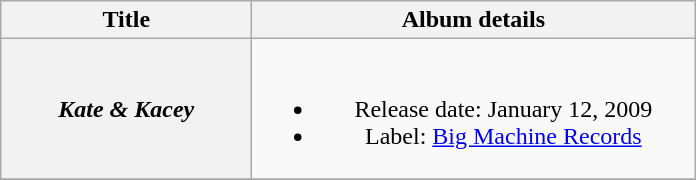<table class="wikitable plainrowheaders" style="text-align:center;">
<tr>
<th style="width:10em;">Title</th>
<th style="width:18em;">Album details</th>
</tr>
<tr>
<th scope="row"><em>Kate & Kacey</em></th>
<td><br><ul><li>Release date: January 12, 2009</li><li>Label: <a href='#'>Big Machine Records</a></li></ul></td>
</tr>
<tr>
</tr>
</table>
